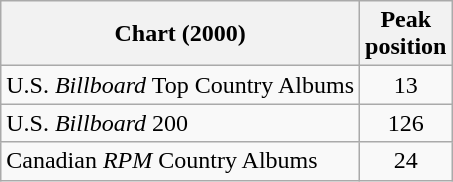<table class="wikitable">
<tr>
<th>Chart (2000)</th>
<th>Peak<br>position</th>
</tr>
<tr>
<td>U.S. <em>Billboard</em> Top Country Albums</td>
<td align="center">13</td>
</tr>
<tr>
<td>U.S. <em>Billboard</em> 200</td>
<td align="center">126</td>
</tr>
<tr>
<td>Canadian <em>RPM</em> Country Albums</td>
<td align="center">24</td>
</tr>
</table>
